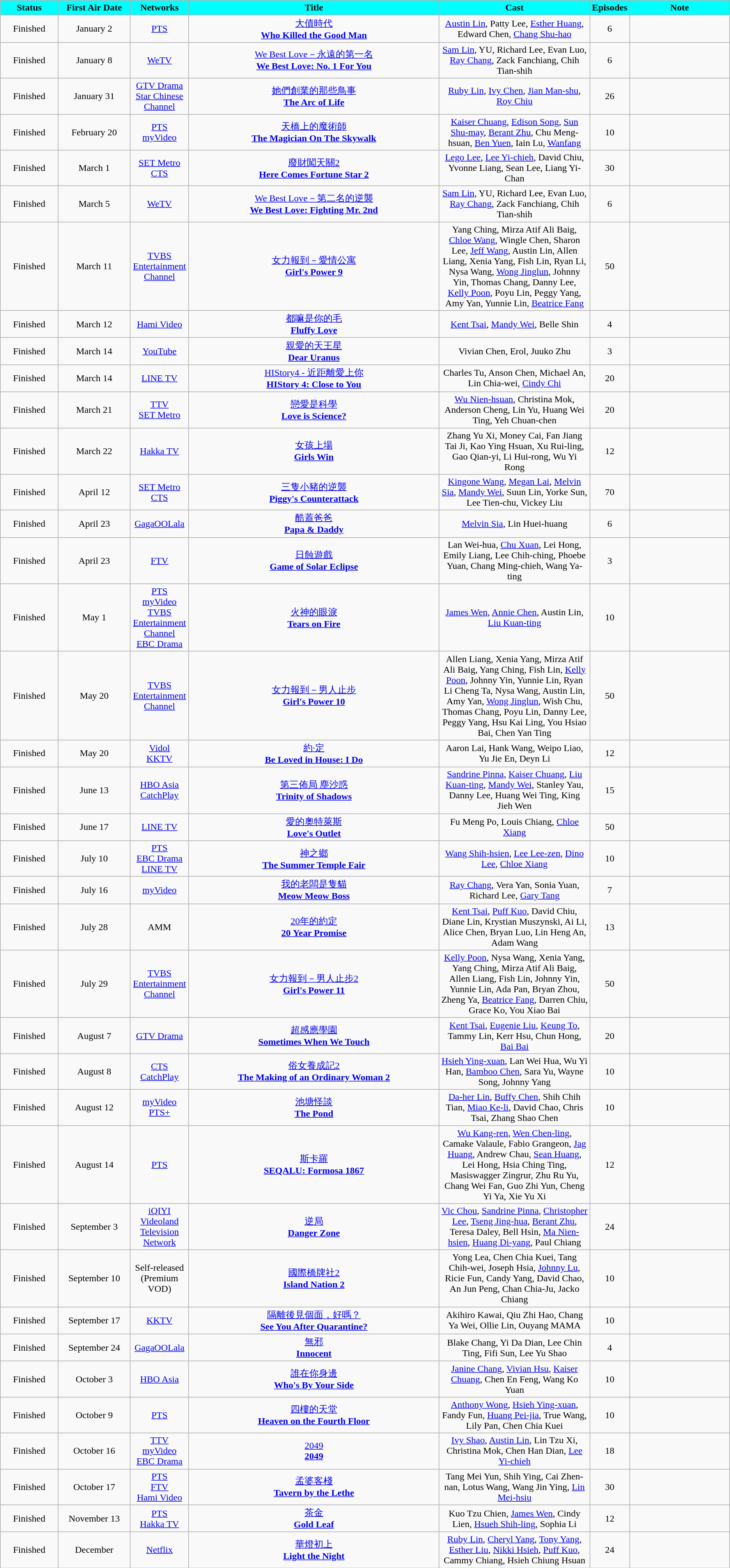<table class="wikitable" style="text-align:center;">
<tr>
<th colspan="1" style="width:8%; background:aqua;">Status</th>
<th colspan="1" style="width:10%; background:aqua;">First Air Date</th>
<th colspan="1" style="width:8%; background:aqua;">Networks</th>
<th colspan="1" style="width:35%; background:aqua;">Title</th>
<th colspan="1" style="width:21%; background:aqua;">Cast</th>
<th colspan="1" style="width:4%; background:aqua;">Episodes</th>
<th colspan="1" style="width:14%; background:aqua;">Note</th>
</tr>
<tr>
<td>Finished</td>
<td>January 2</td>
<td><a href='#'>PTS</a></td>
<td><a href='#'>大債時代</a><br><strong><a href='#'>Who Killed the Good Man</a></strong></td>
<td><a href='#'>Austin Lin</a>, Patty Lee, <a href='#'>Esther Huang</a>, Edward Chen, <a href='#'>Chang Shu-hao</a></td>
<td>6</td>
<td></td>
</tr>
<tr>
<td>Finished</td>
<td>January 8</td>
<td><a href='#'>WeTV</a></td>
<td><a href='#'>We Best Love－永遠的第一名</a><br><strong><a href='#'>We Best Love: No. 1 For You</a></strong></td>
<td><a href='#'>Sam Lin</a>, YU, Richard Lee, Evan Luo, <a href='#'>Ray Chang</a>, Zack Fanchiang, Chih Tian-shih</td>
<td>6</td>
<td></td>
</tr>
<tr>
<td>Finished</td>
<td>January 31</td>
<td><a href='#'>GTV Drama</a><br><a href='#'>Star Chinese Channel</a></td>
<td><a href='#'>她們創業的那些鳥事</a><br><strong><a href='#'>The Arc of Life</a></strong></td>
<td><a href='#'>Ruby Lin</a>, <a href='#'>Ivy Chen</a>, <a href='#'>Jian Man-shu</a>, <a href='#'>Roy Chiu</a></td>
<td>26</td>
<td></td>
</tr>
<tr>
<td>Finished</td>
<td>February 20</td>
<td><a href='#'>PTS</a><br><a href='#'>myVideo</a></td>
<td><a href='#'>天橋上的魔術師</a><br><strong><a href='#'>The Magician On The Skywalk</a></strong></td>
<td><a href='#'>Kaiser Chuang</a>, <a href='#'>Edison Song</a>, <a href='#'>Sun Shu-may</a>, <a href='#'>Berant Zhu</a>, Chu Meng-hsuan, <a href='#'>Ben Yuen</a>, Iain Lu, <a href='#'>Wanfang</a></td>
<td>10</td>
<td></td>
</tr>
<tr>
<td>Finished</td>
<td>March 1</td>
<td><a href='#'>SET Metro</a><br><a href='#'>CTS</a></td>
<td><a href='#'>廢財闖天關2</a><br><strong><a href='#'>Here Comes Fortune Star 2</a></strong></td>
<td><a href='#'>Lego Lee</a>, <a href='#'>Lee Yi-chieh</a>, David Chiu, Yvonne Liang, Sean Lee, Liang Yi-Chan</td>
<td>30</td>
<td></td>
</tr>
<tr>
<td>Finished</td>
<td>March 5</td>
<td><a href='#'>WeTV</a></td>
<td><a href='#'>We Best Love－第二名的逆襲</a><br><strong><a href='#'>We Best Love: Fighting Mr. 2nd</a></strong></td>
<td><a href='#'>Sam Lin</a>, YU, Richard Lee, Evan Luo, <a href='#'>Ray Chang</a>, Zack Fanchiang, Chih Tian-shih</td>
<td>6</td>
<td></td>
</tr>
<tr>
<td>Finished</td>
<td>March 11</td>
<td><a href='#'>TVBS Entertainment Channel</a></td>
<td><a href='#'>女力報到－愛情公寓</a><br><strong><a href='#'>Girl's Power 9</a></strong></td>
<td>Yang Ching, Mirza Atif Ali Baig, <a href='#'>Chloe Wang</a>, Wingle Chen, Sharon Lee, <a href='#'>Jeff Wang</a>, Austin Lin, Allen Liang, Xenia Yang, Fish Lin, Ryan Li, Nysa Wang, <a href='#'>Wong Jinglun</a>, Johnny Yin, Thomas Chang, Danny Lee, <a href='#'>Kelly Poon</a>, Poyu Lin, Peggy Yang, Amy Yan, Yunnie Lin, <a href='#'>Beatrice Fang</a></td>
<td>50</td>
<td></td>
</tr>
<tr>
<td>Finished</td>
<td>March 12</td>
<td><a href='#'>Hami Video</a></td>
<td><a href='#'>都嘛是你的毛</a><br><strong><a href='#'>Fluffy Love</a></strong></td>
<td><a href='#'>Kent Tsai</a>, <a href='#'>Mandy Wei</a>, Belle Shin</td>
<td>4</td>
<td></td>
</tr>
<tr>
<td>Finished</td>
<td>March 14</td>
<td><a href='#'>YouTube</a></td>
<td><a href='#'>親愛的天王星</a><br><strong><a href='#'>Dear Uranus</a></strong></td>
<td>Vivian Chen, Erol, Juuko Zhu</td>
<td>3</td>
<td></td>
</tr>
<tr>
<td>Finished</td>
<td>March 14</td>
<td><a href='#'>LINE TV</a></td>
<td><a href='#'>HIStory4 - 近距離愛上你</a><br><strong><a href='#'>HIStory 4: Close to You</a></strong></td>
<td>Charles Tu, Anson Chen, Michael An, Lin Chia-wei, <a href='#'>Cindy Chi</a></td>
<td>20</td>
<td></td>
</tr>
<tr>
<td>Finished</td>
<td>March 21</td>
<td><a href='#'>TTV</a><br><a href='#'>SET Metro</a></td>
<td><a href='#'>戀愛是科學</a><br><strong><a href='#'>Love is Science?</a></strong></td>
<td><a href='#'>Wu Nien-hsuan</a>, Christina Mok, Anderson Cheng, Lin Yu, Huang Wei Ting, Yeh Chuan-chen</td>
<td>20</td>
<td></td>
</tr>
<tr>
<td>Finished</td>
<td>March 22</td>
<td><a href='#'>Hakka TV</a></td>
<td><a href='#'>女孩上場</a><br><strong><a href='#'>Girls Win</a></strong></td>
<td>Zhang Yu Xi, Money Cai, Fan Jiang Tai Ji, Kao Ying Hsuan, Xu Rui-ling, Gao Qian-yi, Li Hui-rong, Wu Yi Rong</td>
<td>12</td>
<td></td>
</tr>
<tr>
<td>Finished</td>
<td>April 12</td>
<td><a href='#'>SET Metro</a><br><a href='#'>CTS</a></td>
<td><a href='#'>三隻小豬的逆襲</a><br><strong><a href='#'>Piggy's Counterattack</a></strong></td>
<td><a href='#'>Kingone Wang</a>, <a href='#'>Megan Lai</a>, <a href='#'>Melvin Sia</a>, <a href='#'>Mandy Wei</a>, Suun Lin, Yorke Sun, Lee Tien-chu, Vickey Liu</td>
<td>70</td>
<td></td>
</tr>
<tr>
<td>Finished</td>
<td>April 23</td>
<td><a href='#'>GagaOOLala</a></td>
<td><a href='#'>酷蓋爸爸</a><br><strong><a href='#'>Papa & Daddy</a></strong></td>
<td><a href='#'>Melvin Sia</a>, Lin Huei-huang</td>
<td>6</td>
<td></td>
</tr>
<tr>
<td>Finished</td>
<td>April 23</td>
<td><a href='#'>FTV</a></td>
<td><a href='#'>日蝕遊戲</a><br><strong><a href='#'>Game of Solar Eclipse</a></strong></td>
<td>Lan Wei-hua, <a href='#'>Chu Xuan</a>, Lei Hong, Emily Liang, Lee Chih-ching, Phoebe Yuan, Chang Ming-chieh, Wang Ya-ting</td>
<td>3</td>
<td></td>
</tr>
<tr>
<td>Finished</td>
<td>May 1</td>
<td><a href='#'>PTS</a><br><a href='#'>myVideo</a><br><a href='#'>TVBS Entertainment Channel</a><br><a href='#'>EBC Drama</a></td>
<td><a href='#'>火神的眼淚</a><br><strong><a href='#'>Tears on Fire</a></strong></td>
<td><a href='#'>James Wen</a>, <a href='#'>Annie Chen</a>, Austin Lin, <a href='#'>Liu Kuan-ting</a></td>
<td>10</td>
<td></td>
</tr>
<tr>
<td>Finished</td>
<td>May 20</td>
<td><a href='#'>TVBS Entertainment Channel</a></td>
<td><a href='#'>女力報到－男人止步</a><br><strong><a href='#'>Girl's Power 10</a></strong></td>
<td>Allen Liang, Xenia Yang,  Mirza Atif Ali Baig, Yang Ching, Fish Lin, <a href='#'>Kelly Poon</a>, Johnny Yin, Yunnie Lin, Ryan Li Cheng Ta, Nysa Wang, Austin Lin, Amy Yan, <a href='#'>Wong Jinglun</a>, Wish Chu, Thomas Chang, Poyu Lin, Danny Lee, Peggy Yang, Hsu Kai Ling, You Hsiao Bai, Chen Yan Ting</td>
<td>50</td>
<td></td>
</tr>
<tr>
<td>Finished</td>
<td>May 20</td>
<td><a href='#'>Vidol</a><br><a href='#'>KKTV</a></td>
<td><a href='#'>約·定</a><br><strong><a href='#'>Be Loved in House: I Do</a></strong></td>
<td>Aaron Lai, Hank Wang, Weipo Liao, Yu Jie En, Deyn Li</td>
<td>12</td>
<td></td>
</tr>
<tr>
<td>Finished</td>
<td>June 13</td>
<td><a href='#'>HBO Asia</a><br><a href='#'>CatchPlay</a></td>
<td><a href='#'>第三佈局 塵沙惑</a><br><strong><a href='#'>Trinity of Shadows</a></strong></td>
<td><a href='#'>Sandrine Pinna</a>, <a href='#'>Kaiser Chuang</a>, <a href='#'>Liu Kuan-ting</a>, <a href='#'>Mandy Wei</a>, Stanley Yau, Danny Lee, Huang Wei Ting, King Jieh Wen</td>
<td>15</td>
<td></td>
</tr>
<tr>
<td>Finished</td>
<td>June 17</td>
<td><a href='#'>LINE TV</a></td>
<td><a href='#'>愛的奧特萊斯</a><br><strong><a href='#'>Love's Outlet</a></strong></td>
<td>Fu Meng Po, Louis Chiang, <a href='#'>Chloe Xiang</a></td>
<td>50</td>
<td></td>
</tr>
<tr>
<td>Finished</td>
<td>July 10</td>
<td><a href='#'>PTS</a><br><a href='#'>EBC Drama</a><br><a href='#'>LINE TV</a></td>
<td><a href='#'>神之鄉</a><br><strong><a href='#'>The Summer Temple Fair</a></strong></td>
<td><a href='#'>Wang Shih-hsien</a>, <a href='#'>Lee Lee-zen</a>, <a href='#'>Dino Lee</a>, <a href='#'>Chloe Xiang</a></td>
<td>10</td>
<td></td>
</tr>
<tr>
<td>Finished</td>
<td>July 16</td>
<td><a href='#'>myVideo</a></td>
<td><a href='#'>我的老闆是隻貓</a><br><strong><a href='#'>Meow Meow Boss</a></strong></td>
<td><a href='#'>Ray Chang</a>, Vera Yan, Sonia Yuan, Richard Lee, <a href='#'>Gary Tang</a></td>
<td>7</td>
<td></td>
</tr>
<tr>
<td>Finished</td>
<td>July 28</td>
<td>AMM</td>
<td><a href='#'>20年的約定</a><br><strong><a href='#'>20 Year Promise</a></strong></td>
<td><a href='#'>Kent Tsai</a>, <a href='#'>Puff Kuo</a>, David Chiu, Diane Lin, Krystian Muszynski, Ai Li, Alice Chen, Bryan Luo, Lin Heng An, Adam Wang</td>
<td>13</td>
<td></td>
</tr>
<tr>
<td>Finished</td>
<td>July 29</td>
<td><a href='#'>TVBS Entertainment Channel</a></td>
<td><a href='#'>女力報到－男人止步2</a><br><strong><a href='#'>Girl's Power 11</a></strong></td>
<td><a href='#'>Kelly Poon</a>, Nysa Wang, Xenia Yang, Yang Ching, Mirza Atif Ali Baig, Allen Liang, Fish Lin, Johnny Yin, Yunnie Lin, Ada Pan, Bryan Zhou, Zheng Ya, <a href='#'>Beatrice Fang</a>, Darren Chiu, Grace Ko, You Xiao Bai</td>
<td>50</td>
<td></td>
</tr>
<tr>
<td>Finished</td>
<td>August 7</td>
<td><a href='#'>GTV Drama</a></td>
<td><a href='#'>超感應學園</a><br><strong><a href='#'>Sometimes When We Touch</a></strong></td>
<td><a href='#'>Kent Tsai</a>, <a href='#'>Eugenie Liu</a>, <a href='#'>Keung To</a>, Tammy Lin, Kerr Hsu, Chun Hong, <a href='#'>Bai Bai</a></td>
<td>20</td>
<td></td>
</tr>
<tr>
<td>Finished</td>
<td>August 8</td>
<td><a href='#'>CTS</a><br><a href='#'>CatchPlay</a></td>
<td><a href='#'>俗女養成記2</a><br><strong><a href='#'>The Making of an Ordinary Woman 2</a></strong></td>
<td><a href='#'>Hsieh Ying-xuan</a>, Lan Wei Hua, Wu Yi Han, <a href='#'>Bamboo Chen</a>, Sara Yu, Wayne Song, Johnny Yang</td>
<td>10</td>
<td></td>
</tr>
<tr>
<td>Finished</td>
<td>August 12</td>
<td><a href='#'>myVideo</a><br><a href='#'>PTS+</a></td>
<td><a href='#'>池塘怪談</a><br><strong><a href='#'>The Pond</a></strong></td>
<td><a href='#'>Da-her Lin</a>, <a href='#'>Buffy Chen</a>, Shih Chih Tian, <a href='#'>Miao Ke-li</a>, David Chao, Chris Tsai, Zhang Shao Chen</td>
<td>10</td>
<td></td>
</tr>
<tr>
<td>Finished</td>
<td>August 14</td>
<td><a href='#'>PTS</a></td>
<td><a href='#'>斯卡羅</a><br><strong><a href='#'>SEQALU: Formosa 1867</a></strong></td>
<td><a href='#'>Wu Kang-ren</a>, <a href='#'>Wen Chen-ling</a>, Camake Valaule, Fabio Grangeon, <a href='#'>Jag Huang</a>, Andrew Chau, <a href='#'>Sean Huang</a>, Lei Hong, Hsia Ching Ting, Masiswagger Zingrur, Zhu Ru Yu, Chang Wei Fan, Guo Zhi Yun, Cheng Yi Ya, Xie Yu Xi</td>
<td>12</td>
<td></td>
</tr>
<tr>
<td>Finished</td>
<td>September 3</td>
<td><a href='#'>iQIYI</a><br><a href='#'>Videoland Television Network</a></td>
<td><a href='#'>逆局</a><br><strong><a href='#'>Danger Zone</a></strong></td>
<td><a href='#'>Vic Chou</a>, <a href='#'>Sandrine Pinna</a>, <a href='#'>Christopher Lee</a>, <a href='#'>Tseng Jing-hua</a>, <a href='#'>Berant Zhu</a>, Teresa Daley, Bell Hsin, <a href='#'>Ma Nien-hsien</a>, <a href='#'>Huang Di-yang</a>, Paul Chiang</td>
<td>24</td>
<td></td>
</tr>
<tr>
<td>Finished</td>
<td>September 10</td>
<td>Self-released (Premium VOD)</td>
<td><a href='#'>國際橋牌社2</a><br><strong><a href='#'>Island Nation 2</a></strong></td>
<td>Yong Lea, Chen Chia Kuei, Tang Chih-wei, Joseph Hsia, <a href='#'>Johnny Lu</a>, Ricie Fun, Candy Yang, David Chao, An Jun Peng, Chan Chia-Ju, Jacko Chiang</td>
<td>10</td>
<td></td>
</tr>
<tr>
<td>Finished</td>
<td>September 17</td>
<td><a href='#'>KKTV</a></td>
<td><a href='#'>隔離後見個面，好嗎？</a><br><strong><a href='#'>See You After Quarantine?</a></strong></td>
<td>Akihiro Kawai, Qiu Zhi Hao, Chang Ya Wei, Ollie Lin, Ouyang MAMA</td>
<td>10</td>
<td></td>
</tr>
<tr>
<td>Finished</td>
<td>September 24</td>
<td><a href='#'>GagaOOLala</a></td>
<td><a href='#'>無邪</a><br><strong><a href='#'>Innocent</a></strong></td>
<td>Blake Chang, Yi Da Dian, Lee Chin Ting, Fifi Sun, Lee Yu Shao</td>
<td>4</td>
<td></td>
</tr>
<tr>
<td>Finished</td>
<td>October 3</td>
<td><a href='#'>HBO Asia</a></td>
<td><a href='#'>誰在你身邊</a><br><strong><a href='#'>Who's By Your Side</a></strong></td>
<td><a href='#'>Janine Chang</a>, <a href='#'>Vivian Hsu</a>, <a href='#'>Kaiser Chuang</a>, Chen En Feng, Wang Ko Yuan</td>
<td>10</td>
<td></td>
</tr>
<tr>
<td>Finished</td>
<td>October 9</td>
<td><a href='#'>PTS</a></td>
<td><a href='#'>四樓的天堂</a><br><strong><a href='#'>Heaven on the Fourth Floor</a></strong></td>
<td><a href='#'>Anthony Wong</a>, <a href='#'>Hsieh Ying-xuan</a>, Fandy Fun, <a href='#'>Huang Pei-jia</a>, True Wang, Lily Pan, Chen Chia Kuei</td>
<td>10</td>
<td></td>
</tr>
<tr>
<td>Finished</td>
<td>October 16</td>
<td><a href='#'>TTV</a><br><a href='#'>myVideo</a><br><a href='#'>EBC Drama</a></td>
<td><a href='#'>2049</a><br><strong><a href='#'>2049</a></strong></td>
<td><a href='#'>Ivy Shao</a>, <a href='#'>Austin Lin</a>, Lin Tzu Xi, Christina Mok, Chen Han Dian, <a href='#'>Lee Yi-chieh</a></td>
<td>18</td>
<td></td>
</tr>
<tr>
<td>Finished</td>
<td>October 17</td>
<td><a href='#'>PTS</a><br><a href='#'>FTV</a><br><a href='#'>Hami Video</a></td>
<td><a href='#'>孟婆客棧</a><br><strong><a href='#'>Tavern by the Lethe</a></strong></td>
<td>Tang Mei Yun, Shih Ying, Cai Zhen-nan, Lotus Wang, Wang Jin Ying, <a href='#'>Lin Mei-hsiu</a></td>
<td>30</td>
<td></td>
</tr>
<tr>
<td>Finished</td>
<td>November 13</td>
<td><a href='#'>PTS</a><br><a href='#'>Hakka TV</a></td>
<td><a href='#'>茶金</a><br><strong><a href='#'>Gold Leaf</a></strong></td>
<td>Kuo Tzu Chien, <a href='#'>James Wen</a>, Cindy Lien, <a href='#'>Hsueh Shih-ling</a>, Sophia Li</td>
<td>12</td>
<td></td>
</tr>
<tr>
<td>Finished</td>
<td>December</td>
<td><a href='#'>Netflix</a></td>
<td><a href='#'>華燈初上</a><br><strong><a href='#'>Light the Night</a></strong></td>
<td><a href='#'>Ruby Lin</a>, <a href='#'>Cheryl Yang</a>, <a href='#'>Tony Yang</a>, <a href='#'>Esther Liu</a>, <a href='#'>Nikki Hsieh</a>, <a href='#'>Puff Kuo</a>, Cammy Chiang, Hsieh Chiung Hsuan</td>
<td>24</td>
<td></td>
</tr>
</table>
